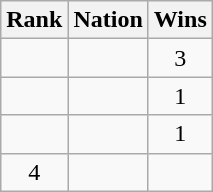<table class="wikitable" style="text-align:center">
<tr>
<th>Rank</th>
<th>Nation</th>
<th>Wins</th>
</tr>
<tr>
<td></td>
<td align=left></td>
<td>3</td>
</tr>
<tr>
<td></td>
<td align=left></td>
<td>1</td>
</tr>
<tr>
<td></td>
<td align=left></td>
<td>1</td>
</tr>
<tr>
<td>4</td>
<td align=left></td>
<td></td>
</tr>
</table>
